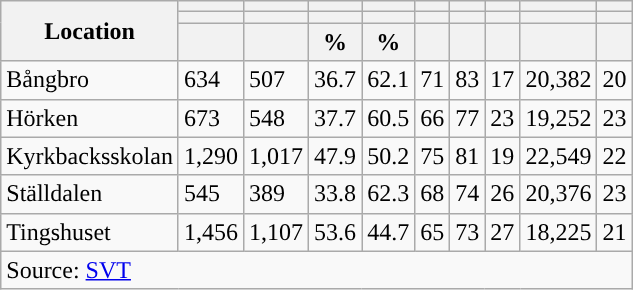<table role="presentation" class="wikitable sortable mw-collapsible">
<tr>
<th rowspan="3">Location</th>
<th></th>
<th></th>
<th></th>
<th></th>
<th></th>
<th></th>
<th></th>
<th></th>
<th></th>
</tr>
<tr>
<th></th>
<th></th>
<th style="background:"></th>
<th style="background:"></th>
<th></th>
<th></th>
<th></th>
<th></th>
<th></th>
</tr>
<tr>
<th data-sort-type="number"></th>
<th data-sort-type="number"></th>
<th data-sort-type="number">%</th>
<th data-sort-type="number">%</th>
<th data-sort-type="number"></th>
<th data-sort-type="number"></th>
<th data-sort-type="number"></th>
<th data-sort-type="number"></th>
<th data-sort-type="number"></th>
</tr>
<tr>
<td align="left">Bångbro</td>
<td>634</td>
<td>507</td>
<td>36.7</td>
<td>62.1</td>
<td>71</td>
<td>83</td>
<td>17</td>
<td>20,382</td>
<td>20</td>
</tr>
<tr>
<td align="left">Hörken</td>
<td>673</td>
<td>548</td>
<td>37.7</td>
<td>60.5</td>
<td>66</td>
<td>77</td>
<td>23</td>
<td>19,252</td>
<td>23</td>
</tr>
<tr>
<td align="left">Kyrkbacksskolan</td>
<td>1,290</td>
<td>1,017</td>
<td>47.9</td>
<td>50.2</td>
<td>75</td>
<td>81</td>
<td>19</td>
<td>22,549</td>
<td>22</td>
</tr>
<tr>
<td align="left">Ställdalen</td>
<td>545</td>
<td>389</td>
<td>33.8</td>
<td>62.3</td>
<td>68</td>
<td>74</td>
<td>26</td>
<td>20,376</td>
<td>23</td>
</tr>
<tr>
<td align="left">Tingshuset</td>
<td>1,456</td>
<td>1,107</td>
<td>53.6</td>
<td>44.7</td>
<td>65</td>
<td>73</td>
<td>27</td>
<td>18,225</td>
<td>21</td>
</tr>
<tr>
<td colspan="10" align="left">Source: <a href='#'>SVT</a></td>
</tr>
</table>
